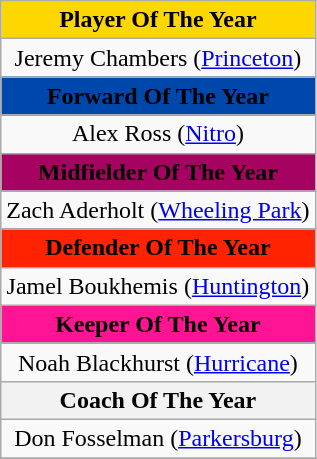<table class="wikitable" style="text-align:center">
<tr>
<th colspan="3" style="background-color: gold">Player Of The Year</th>
</tr>
<tr>
<td colspan="3">Jeremy Chambers (<a href='#'>Princeton</a>)</td>
</tr>
<tr>
<th colspan="3" style="background-color: #0047AB">Forward Of The Year</th>
</tr>
<tr>
<td colspan="3">Alex Ross (<a href='#'>Nitro</a>)</td>
</tr>
<tr>
<th colspan="3" style="background-color: #a60261">Midfielder Of The Year</th>
</tr>
<tr>
<td colspan="3">Zach Aderholt (<a href='#'>Wheeling Park</a>)</td>
</tr>
<tr>
<th colspan="3" style="background-color: #ff2301">Defender Of The Year</th>
</tr>
<tr>
<td colspan="3">Jamel Boukhemis (<a href='#'>Huntington</a>)</td>
</tr>
<tr>
<th colspan="3" style="background-color: #ff1493">Keeper Of The Year</th>
</tr>
<tr>
<td colspan="3">Noah Blackhurst (<a href='#'>Hurricane</a>)</td>
</tr>
<tr>
<th colspan="3">Coach Of The Year</th>
</tr>
<tr>
<td colspan="3">Don Fosselman  (<a href='#'>Parkersburg</a>)</td>
</tr>
<tr>
</tr>
</table>
